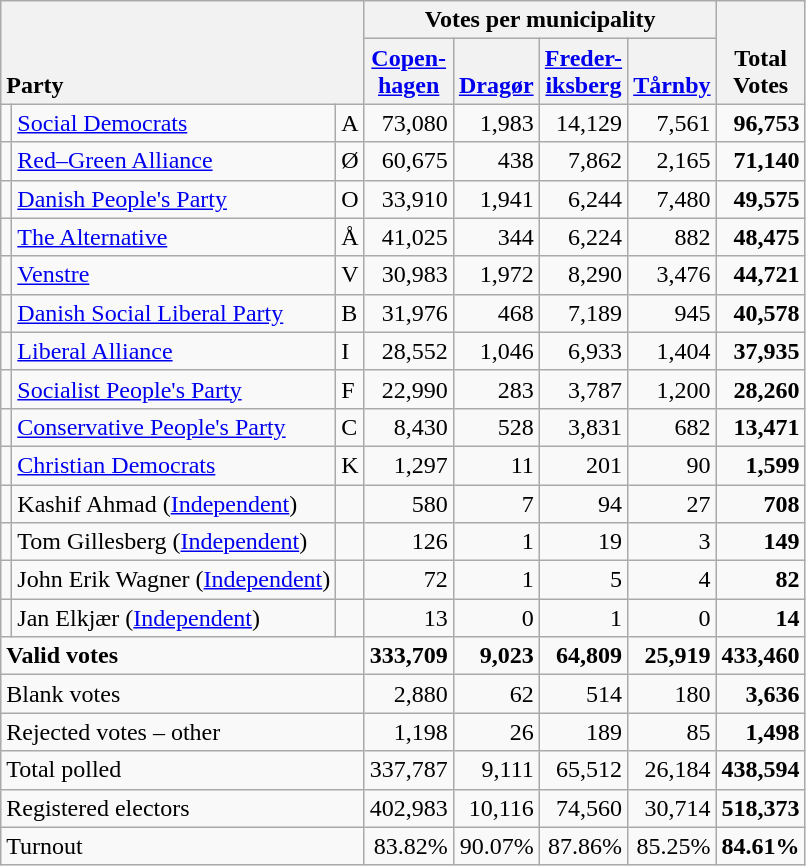<table class="wikitable" border="1" style="text-align:right;">
<tr>
<th style="text-align:left;" valign=bottom rowspan=2 colspan=3>Party</th>
<th colspan=4>Votes per municipality</th>
<th align=center valign=bottom rowspan=2 width="50">Total Votes</th>
</tr>
<tr>
<th align=center valign=bottom width="50"><a href='#'>Copen- hagen</a></th>
<th align=center valign=bottom width="50"><a href='#'>Dragør</a></th>
<th align=center valign=bottom width="50"><a href='#'>Freder- iksberg</a></th>
<th align=center valign=bottom width="50"><a href='#'>Tårnby</a></th>
</tr>
<tr>
<td></td>
<td align=left><a href='#'>Social Democrats</a></td>
<td align=left>A</td>
<td>73,080</td>
<td>1,983</td>
<td>14,129</td>
<td>7,561</td>
<td><strong>96,753</strong></td>
</tr>
<tr>
<td></td>
<td align=left><a href='#'>Red–Green Alliance</a></td>
<td align=left>Ø</td>
<td>60,675</td>
<td>438</td>
<td>7,862</td>
<td>2,165</td>
<td><strong>71,140</strong></td>
</tr>
<tr>
<td></td>
<td align=left><a href='#'>Danish People's Party</a></td>
<td align=left>O</td>
<td>33,910</td>
<td>1,941</td>
<td>6,244</td>
<td>7,480</td>
<td><strong>49,575</strong></td>
</tr>
<tr>
<td></td>
<td align=left><a href='#'>The Alternative</a></td>
<td align=left>Å</td>
<td>41,025</td>
<td>344</td>
<td>6,224</td>
<td>882</td>
<td><strong>48,475</strong></td>
</tr>
<tr>
<td></td>
<td align=left><a href='#'>Venstre</a></td>
<td align=left>V</td>
<td>30,983</td>
<td>1,972</td>
<td>8,290</td>
<td>3,476</td>
<td><strong>44,721</strong></td>
</tr>
<tr>
<td></td>
<td align=left><a href='#'>Danish Social Liberal Party</a></td>
<td align=left>B</td>
<td>31,976</td>
<td>468</td>
<td>7,189</td>
<td>945</td>
<td><strong>40,578</strong></td>
</tr>
<tr>
<td></td>
<td align=left><a href='#'>Liberal Alliance</a></td>
<td align=left>I</td>
<td>28,552</td>
<td>1,046</td>
<td>6,933</td>
<td>1,404</td>
<td><strong>37,935</strong></td>
</tr>
<tr>
<td></td>
<td align=left><a href='#'>Socialist People's Party</a></td>
<td align=left>F</td>
<td>22,990</td>
<td>283</td>
<td>3,787</td>
<td>1,200</td>
<td><strong>28,260</strong></td>
</tr>
<tr>
<td></td>
<td align=left style="white-space: nowrap;"><a href='#'>Conservative People's Party</a></td>
<td align=left>C</td>
<td>8,430</td>
<td>528</td>
<td>3,831</td>
<td>682</td>
<td><strong>13,471</strong></td>
</tr>
<tr>
<td></td>
<td align=left><a href='#'>Christian Democrats</a></td>
<td align=left>K</td>
<td>1,297</td>
<td>11</td>
<td>201</td>
<td>90</td>
<td><strong>1,599</strong></td>
</tr>
<tr>
<td></td>
<td align=left>Kashif Ahmad (<a href='#'>Independent</a>)</td>
<td></td>
<td>580</td>
<td>7</td>
<td>94</td>
<td>27</td>
<td><strong>708</strong></td>
</tr>
<tr>
<td></td>
<td align=left>Tom Gillesberg (<a href='#'>Independent</a>)</td>
<td></td>
<td>126</td>
<td>1</td>
<td>19</td>
<td>3</td>
<td><strong>149</strong></td>
</tr>
<tr>
<td></td>
<td align=left>John Erik Wagner (<a href='#'>Independent</a>)</td>
<td></td>
<td>72</td>
<td>1</td>
<td>5</td>
<td>4</td>
<td><strong>82</strong></td>
</tr>
<tr>
<td></td>
<td align=left>Jan Elkjær (<a href='#'>Independent</a>)</td>
<td></td>
<td>13</td>
<td>0</td>
<td>1</td>
<td>0</td>
<td><strong>14</strong></td>
</tr>
<tr style="font-weight:bold">
<td align=left colspan=3>Valid votes</td>
<td>333,709</td>
<td>9,023</td>
<td>64,809</td>
<td>25,919</td>
<td>433,460</td>
</tr>
<tr>
<td align=left colspan=3>Blank votes</td>
<td>2,880</td>
<td>62</td>
<td>514</td>
<td>180</td>
<td><strong>3,636</strong></td>
</tr>
<tr>
<td align=left colspan=3>Rejected votes – other</td>
<td>1,198</td>
<td>26</td>
<td>189</td>
<td>85</td>
<td><strong>1,498</strong></td>
</tr>
<tr>
<td align=left colspan=3>Total polled</td>
<td>337,787</td>
<td>9,111</td>
<td>65,512</td>
<td>26,184</td>
<td><strong>438,594</strong></td>
</tr>
<tr>
<td align=left colspan=3>Registered electors</td>
<td>402,983</td>
<td>10,116</td>
<td>74,560</td>
<td>30,714</td>
<td><strong>518,373</strong></td>
</tr>
<tr>
<td align=left colspan=3>Turnout</td>
<td>83.82%</td>
<td>90.07%</td>
<td>87.86%</td>
<td>85.25%</td>
<td><strong>84.61%</strong></td>
</tr>
</table>
